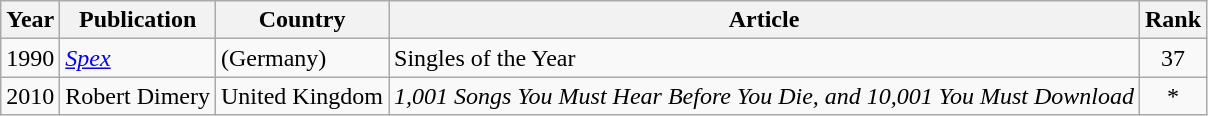<table class="wikitable">
<tr>
<th>Year</th>
<th>Publication</th>
<th>Country</th>
<th>Article</th>
<th>Rank</th>
</tr>
<tr>
<td>1990</td>
<td><em><a href='#'>Spex</a></em></td>
<td>(Germany)</td>
<td>Singles of the Year</td>
<td style="text-align:center;">37</td>
</tr>
<tr>
<td>2010</td>
<td>Robert Dimery</td>
<td>United Kingdom</td>
<td><em>1,001 Songs You Must Hear Before You Die, and 10,001 You Must Download</em></td>
<td style="text-align:center;">*</td>
</tr>
</table>
